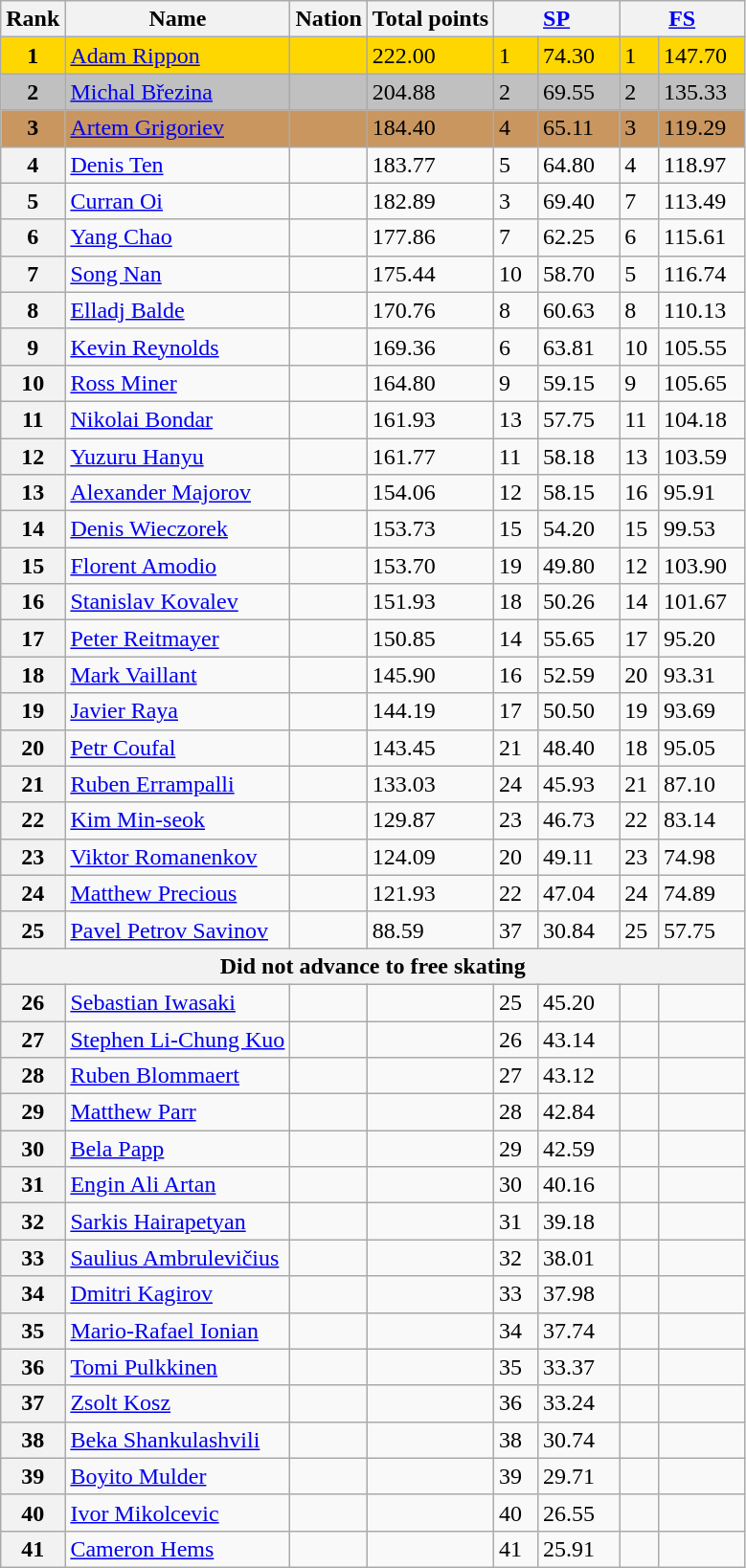<table class="wikitable">
<tr>
<th>Rank</th>
<th>Name</th>
<th>Nation</th>
<th>Total points</th>
<th colspan="2" width="80px"><a href='#'>SP</a></th>
<th colspan="2" width="80px"><a href='#'>FS</a></th>
</tr>
<tr bgcolor=gold>
<td align=center><strong>1</strong></td>
<td><a href='#'>Adam Rippon</a></td>
<td></td>
<td>222.00</td>
<td>1</td>
<td>74.30</td>
<td>1</td>
<td>147.70</td>
</tr>
<tr bgcolor=silver>
<td align=center><strong>2</strong></td>
<td><a href='#'>Michal Březina</a></td>
<td></td>
<td>204.88</td>
<td>2</td>
<td>69.55</td>
<td>2</td>
<td>135.33</td>
</tr>
<tr bgcolor=c9966>
<td align=center><strong>3</strong></td>
<td><a href='#'>Artem Grigoriev</a></td>
<td></td>
<td>184.40</td>
<td>4</td>
<td>65.11</td>
<td>3</td>
<td>119.29</td>
</tr>
<tr>
<th>4</th>
<td><a href='#'>Denis Ten</a></td>
<td></td>
<td>183.77</td>
<td>5</td>
<td>64.80</td>
<td>4</td>
<td>118.97</td>
</tr>
<tr>
<th>5</th>
<td><a href='#'>Curran Oi</a></td>
<td></td>
<td>182.89</td>
<td>3</td>
<td>69.40</td>
<td>7</td>
<td>113.49</td>
</tr>
<tr>
<th>6</th>
<td><a href='#'>Yang Chao</a></td>
<td></td>
<td>177.86</td>
<td>7</td>
<td>62.25</td>
<td>6</td>
<td>115.61</td>
</tr>
<tr>
<th>7</th>
<td><a href='#'>Song Nan</a></td>
<td></td>
<td>175.44</td>
<td>10</td>
<td>58.70</td>
<td>5</td>
<td>116.74</td>
</tr>
<tr>
<th>8</th>
<td><a href='#'>Elladj Balde</a></td>
<td></td>
<td>170.76</td>
<td>8</td>
<td>60.63</td>
<td>8</td>
<td>110.13</td>
</tr>
<tr>
<th>9</th>
<td><a href='#'>Kevin Reynolds</a></td>
<td></td>
<td>169.36</td>
<td>6</td>
<td>63.81</td>
<td>10</td>
<td>105.55</td>
</tr>
<tr>
<th>10</th>
<td><a href='#'>Ross Miner</a></td>
<td></td>
<td>164.80</td>
<td>9</td>
<td>59.15</td>
<td>9</td>
<td>105.65</td>
</tr>
<tr>
<th>11</th>
<td><a href='#'>Nikolai Bondar</a></td>
<td></td>
<td>161.93</td>
<td>13</td>
<td>57.75</td>
<td>11</td>
<td>104.18</td>
</tr>
<tr>
<th>12</th>
<td><a href='#'>Yuzuru Hanyu</a></td>
<td></td>
<td>161.77</td>
<td>11</td>
<td>58.18</td>
<td>13</td>
<td>103.59</td>
</tr>
<tr>
<th>13</th>
<td><a href='#'>Alexander Majorov</a></td>
<td></td>
<td>154.06</td>
<td>12</td>
<td>58.15</td>
<td>16</td>
<td>95.91</td>
</tr>
<tr>
<th>14</th>
<td><a href='#'>Denis Wieczorek</a></td>
<td></td>
<td>153.73</td>
<td>15</td>
<td>54.20</td>
<td>15</td>
<td>99.53</td>
</tr>
<tr>
<th>15</th>
<td><a href='#'>Florent Amodio</a></td>
<td></td>
<td>153.70</td>
<td>19</td>
<td>49.80</td>
<td>12</td>
<td>103.90</td>
</tr>
<tr>
<th>16</th>
<td><a href='#'>Stanislav Kovalev</a></td>
<td></td>
<td>151.93</td>
<td>18</td>
<td>50.26</td>
<td>14</td>
<td>101.67</td>
</tr>
<tr>
<th>17</th>
<td><a href='#'>Peter Reitmayer</a></td>
<td></td>
<td>150.85</td>
<td>14</td>
<td>55.65</td>
<td>17</td>
<td>95.20</td>
</tr>
<tr>
<th>18</th>
<td><a href='#'>Mark Vaillant</a></td>
<td></td>
<td>145.90</td>
<td>16</td>
<td>52.59</td>
<td>20</td>
<td>93.31</td>
</tr>
<tr>
<th>19</th>
<td><a href='#'>Javier Raya</a></td>
<td></td>
<td>144.19</td>
<td>17</td>
<td>50.50</td>
<td>19</td>
<td>93.69</td>
</tr>
<tr>
<th>20</th>
<td><a href='#'>Petr Coufal</a></td>
<td></td>
<td>143.45</td>
<td>21</td>
<td>48.40</td>
<td>18</td>
<td>95.05</td>
</tr>
<tr>
<th>21</th>
<td><a href='#'>Ruben Errampalli</a></td>
<td></td>
<td>133.03</td>
<td>24</td>
<td>45.93</td>
<td>21</td>
<td>87.10</td>
</tr>
<tr>
<th>22</th>
<td><a href='#'>Kim Min-seok</a></td>
<td></td>
<td>129.87</td>
<td>23</td>
<td>46.73</td>
<td>22</td>
<td>83.14</td>
</tr>
<tr>
<th>23</th>
<td><a href='#'>Viktor Romanenkov</a></td>
<td></td>
<td>124.09</td>
<td>20</td>
<td>49.11</td>
<td>23</td>
<td>74.98</td>
</tr>
<tr>
<th>24</th>
<td><a href='#'>Matthew Precious</a></td>
<td></td>
<td>121.93</td>
<td>22</td>
<td>47.04</td>
<td>24</td>
<td>74.89</td>
</tr>
<tr>
<th>25</th>
<td><a href='#'>Pavel Petrov Savinov</a></td>
<td></td>
<td>88.59</td>
<td>37</td>
<td>30.84</td>
<td>25</td>
<td>57.75</td>
</tr>
<tr>
<th colspan=8>Did not advance to free skating</th>
</tr>
<tr>
<th>26</th>
<td><a href='#'>Sebastian Iwasaki</a></td>
<td></td>
<td></td>
<td>25</td>
<td>45.20</td>
<td></td>
<td></td>
</tr>
<tr>
<th>27</th>
<td><a href='#'>Stephen Li-Chung Kuo</a></td>
<td></td>
<td></td>
<td>26</td>
<td>43.14</td>
<td></td>
<td></td>
</tr>
<tr>
<th>28</th>
<td><a href='#'>Ruben Blommaert</a></td>
<td></td>
<td></td>
<td>27</td>
<td>43.12</td>
<td></td>
<td></td>
</tr>
<tr>
<th>29</th>
<td><a href='#'>Matthew Parr</a></td>
<td></td>
<td></td>
<td>28</td>
<td>42.84</td>
<td></td>
<td></td>
</tr>
<tr>
<th>30</th>
<td><a href='#'>Bela Papp</a></td>
<td></td>
<td></td>
<td>29</td>
<td>42.59</td>
<td></td>
<td></td>
</tr>
<tr>
<th>31</th>
<td><a href='#'>Engin Ali Artan</a></td>
<td></td>
<td></td>
<td>30</td>
<td>40.16</td>
<td></td>
<td></td>
</tr>
<tr>
<th>32</th>
<td><a href='#'>Sarkis Hairapetyan</a></td>
<td></td>
<td></td>
<td>31</td>
<td>39.18</td>
<td></td>
<td></td>
</tr>
<tr>
<th>33</th>
<td><a href='#'>Saulius Ambrulevičius</a></td>
<td></td>
<td></td>
<td>32</td>
<td>38.01</td>
<td></td>
<td></td>
</tr>
<tr>
<th>34</th>
<td><a href='#'>Dmitri Kagirov</a></td>
<td></td>
<td></td>
<td>33</td>
<td>37.98</td>
<td></td>
<td></td>
</tr>
<tr>
<th>35</th>
<td><a href='#'>Mario-Rafael Ionian</a></td>
<td></td>
<td></td>
<td>34</td>
<td>37.74</td>
<td></td>
<td></td>
</tr>
<tr>
<th>36</th>
<td><a href='#'>Tomi Pulkkinen</a></td>
<td></td>
<td></td>
<td>35</td>
<td>33.37</td>
<td></td>
<td></td>
</tr>
<tr>
<th>37</th>
<td><a href='#'>Zsolt Kosz</a></td>
<td></td>
<td></td>
<td>36</td>
<td>33.24</td>
<td></td>
<td></td>
</tr>
<tr>
<th>38</th>
<td><a href='#'>Beka Shankulashvili</a></td>
<td></td>
<td></td>
<td>38</td>
<td>30.74</td>
<td></td>
<td></td>
</tr>
<tr>
<th>39</th>
<td><a href='#'>Boyito Mulder</a></td>
<td></td>
<td></td>
<td>39</td>
<td>29.71</td>
<td></td>
<td></td>
</tr>
<tr>
<th>40</th>
<td><a href='#'>Ivor Mikolcevic</a></td>
<td></td>
<td></td>
<td>40</td>
<td>26.55</td>
<td></td>
<td></td>
</tr>
<tr>
<th>41</th>
<td><a href='#'>Cameron Hems</a></td>
<td></td>
<td></td>
<td>41</td>
<td>25.91</td>
<td></td>
<td></td>
</tr>
</table>
